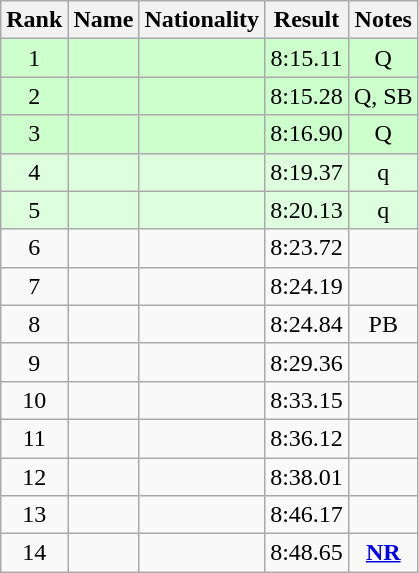<table class="wikitable sortable" style="text-align:center">
<tr>
<th>Rank</th>
<th>Name</th>
<th>Nationality</th>
<th>Result</th>
<th>Notes</th>
</tr>
<tr bgcolor=ccffcc>
<td>1</td>
<td align="left"></td>
<td align="left"></td>
<td>8:15.11</td>
<td>Q</td>
</tr>
<tr bgcolor=ccffcc>
<td>2</td>
<td align="left"></td>
<td align="left"></td>
<td>8:15.28</td>
<td>Q, SB</td>
</tr>
<tr bgcolor=ccffcc>
<td>3</td>
<td align="left"></td>
<td align="left"></td>
<td>8:16.90</td>
<td>Q</td>
</tr>
<tr bgcolor=ddffdd>
<td>4</td>
<td align="left"></td>
<td align="left"></td>
<td>8:19.37</td>
<td>q</td>
</tr>
<tr bgcolor=ddffdd>
<td>5</td>
<td align="left"></td>
<td align="left"></td>
<td>8:20.13</td>
<td>q</td>
</tr>
<tr>
<td>6</td>
<td align="left"></td>
<td align="left"></td>
<td>8:23.72</td>
<td></td>
</tr>
<tr>
<td>7</td>
<td align="left"></td>
<td align="left"></td>
<td>8:24.19</td>
<td></td>
</tr>
<tr>
<td>8</td>
<td align="left"></td>
<td align="left"></td>
<td>8:24.84</td>
<td>PB</td>
</tr>
<tr>
<td>9</td>
<td align="left"></td>
<td align="left"></td>
<td>8:29.36</td>
<td></td>
</tr>
<tr>
<td>10</td>
<td align="left"></td>
<td align="left"></td>
<td>8:33.15</td>
<td></td>
</tr>
<tr>
<td>11</td>
<td align="left"></td>
<td align="left"></td>
<td>8:36.12</td>
<td></td>
</tr>
<tr>
<td>12</td>
<td align="left"></td>
<td align="left"></td>
<td>8:38.01</td>
<td></td>
</tr>
<tr>
<td>13</td>
<td align="left"></td>
<td align="left"></td>
<td>8:46.17</td>
<td></td>
</tr>
<tr>
<td>14</td>
<td align="left"></td>
<td align="left"></td>
<td>8:48.65</td>
<td><strong><a href='#'>NR</a></strong></td>
</tr>
</table>
